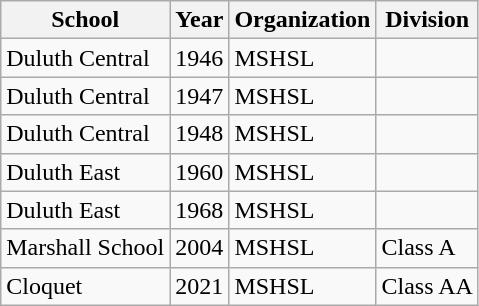<table class="wikitable">
<tr>
<th>School</th>
<th>Year</th>
<th>Organization</th>
<th>Division</th>
</tr>
<tr>
<td>Duluth Central</td>
<td>1946</td>
<td>MSHSL</td>
<td></td>
</tr>
<tr>
<td>Duluth Central</td>
<td>1947</td>
<td>MSHSL</td>
<td></td>
</tr>
<tr>
<td>Duluth Central</td>
<td>1948</td>
<td>MSHSL</td>
<td></td>
</tr>
<tr>
<td>Duluth East</td>
<td>1960</td>
<td>MSHSL</td>
<td></td>
</tr>
<tr>
<td>Duluth East</td>
<td>1968</td>
<td>MSHSL</td>
<td></td>
</tr>
<tr>
<td>Marshall School</td>
<td>2004</td>
<td>MSHSL</td>
<td>Class A</td>
</tr>
<tr>
<td>Cloquet</td>
<td>2021</td>
<td>MSHSL</td>
<td>Class AA</td>
</tr>
</table>
